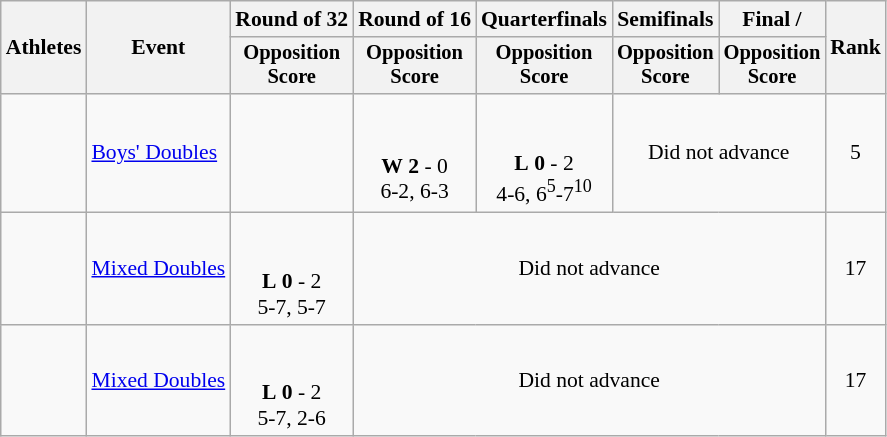<table class=wikitable style="font-size:90%">
<tr>
<th rowspan="2">Athletes</th>
<th rowspan="2">Event</th>
<th>Round of 32</th>
<th>Round of 16</th>
<th>Quarterfinals</th>
<th>Semifinals</th>
<th>Final / </th>
<th rowspan=2>Rank</th>
</tr>
<tr style="font-size:95%">
<th>Opposition<br>Score</th>
<th>Opposition<br>Score</th>
<th>Opposition<br>Score</th>
<th>Opposition<br>Score</th>
<th>Opposition<br>Score</th>
</tr>
<tr align=center>
<td align=left><br></td>
<td align=left><a href='#'>Boys' Doubles</a></td>
<td></td>
<td><br><br><strong>W</strong> <strong>2</strong> - 0 <br> 6-2, 6-3</td>
<td><br><br><strong>L</strong> <strong>0</strong> - 2 <br> 4-6, 6<sup>5</sup>-7<sup>10</sup></td>
<td colspan=2>Did not advance</td>
<td>5</td>
</tr>
<tr align=center>
<td align=left><br></td>
<td align=left><a href='#'>Mixed Doubles</a></td>
<td><br><br><strong>L</strong> <strong>0</strong> - 2 <br> 5-7, 5-7</td>
<td colspan=4>Did not advance</td>
<td>17</td>
</tr>
<tr align=center>
<td align=left><br></td>
<td align=left><a href='#'>Mixed Doubles</a></td>
<td><br><br><strong>L</strong> <strong>0</strong> - 2 <br> 5-7, 2-6</td>
<td colspan=4>Did not advance</td>
<td>17</td>
</tr>
</table>
